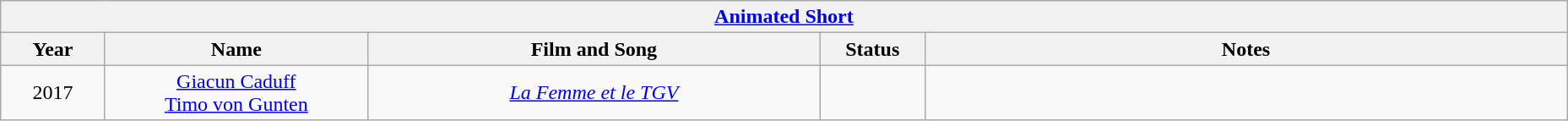<table class="wikitable" style="text-align: center">
<tr>
<th colspan=6 style="text-align:center;"><a href='#'>Animated Short</a></th>
</tr>
<tr>
<th style="width:075px;">Year</th>
<th style="width:200px;">Name</th>
<th style="width:350px;">Film and Song</th>
<th style="width:075px;">Status</th>
<th style="width:500px;">Notes</th>
</tr>
<tr>
<td style="text-align: center">2017</td>
<td><a href='#'>Giacun Caduff</a><br><a href='#'>Timo von Gunten</a></td>
<td><em><a href='#'>La Femme et le TGV</a></em></td>
<td></td>
<td></td>
</tr>
</table>
